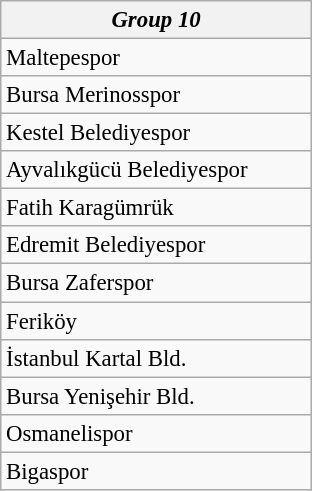<table class="wikitable collapsible collapsed" style="font-size:95%;">
<tr>
<th colspan="1" width="200"><em>Group 10</em></th>
</tr>
<tr>
<td>Maltepespor</td>
</tr>
<tr>
<td>Bursa Merinosspor</td>
</tr>
<tr>
<td>Kestel Belediyespor</td>
</tr>
<tr>
<td>Ayvalıkgücü Belediyespor</td>
</tr>
<tr>
<td>Fatih Karagümrük</td>
</tr>
<tr>
<td>Edremit Belediyespor</td>
</tr>
<tr>
<td>Bursa Zaferspor</td>
</tr>
<tr>
<td>Feriköy</td>
</tr>
<tr>
<td>İstanbul Kartal Bld.</td>
</tr>
<tr>
<td>Bursa Yenişehir Bld.</td>
</tr>
<tr>
<td>Osmanelispor</td>
</tr>
<tr>
<td>Bigaspor</td>
</tr>
</table>
